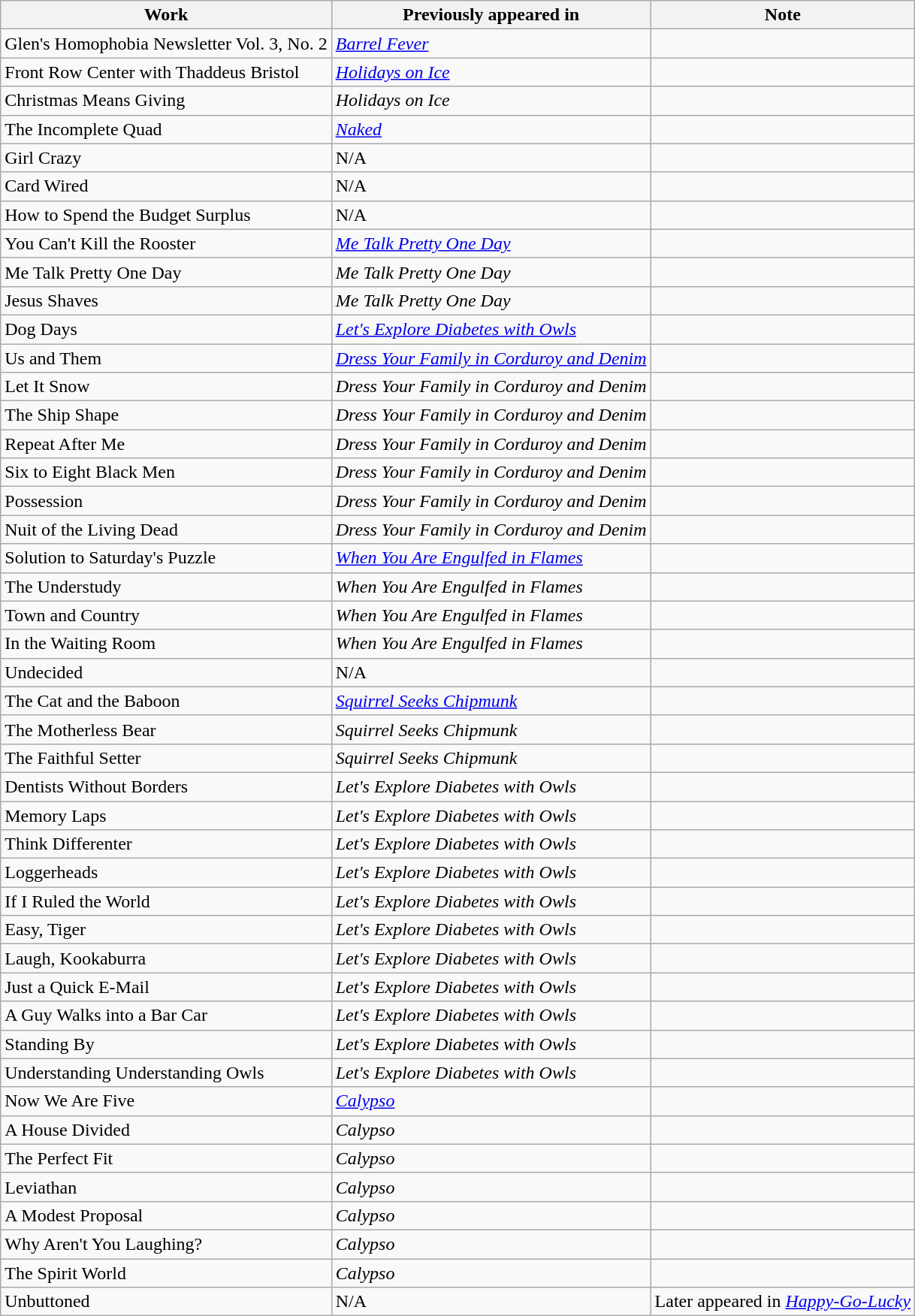<table class="wikitable sortable plainrowheaders">
<tr>
<th scope="col">Work</th>
<th scope="col">Previously appeared in</th>
<th scope="col">Note</th>
</tr>
<tr>
<td>Glen's Homophobia Newsletter Vol. 3, No. 2</td>
<td><em><a href='#'>Barrel Fever</a></em></td>
<td></td>
</tr>
<tr>
<td>Front Row Center with Thaddeus Bristol</td>
<td><em><a href='#'>Holidays on Ice</a></em></td>
<td></td>
</tr>
<tr>
<td>Christmas Means Giving</td>
<td><em>Holidays on Ice</em></td>
<td></td>
</tr>
<tr>
<td>The Incomplete Quad</td>
<td><em><a href='#'>Naked</a></em></td>
<td></td>
</tr>
<tr>
<td>Girl Crazy</td>
<td>N/A</td>
<td></td>
</tr>
<tr>
<td>Card Wired</td>
<td>N/A</td>
<td></td>
</tr>
<tr>
<td>How to Spend the Budget Surplus</td>
<td>N/A</td>
<td></td>
</tr>
<tr>
<td>You Can't Kill the Rooster</td>
<td><em><a href='#'>Me Talk Pretty One Day</a></em></td>
<td></td>
</tr>
<tr>
<td>Me Talk Pretty One Day</td>
<td><em>Me Talk Pretty One Day</em></td>
<td></td>
</tr>
<tr>
<td>Jesus Shaves</td>
<td><em>Me Talk Pretty One Day</em></td>
<td></td>
</tr>
<tr>
<td>Dog Days</td>
<td><em><a href='#'>Let's Explore Diabetes with Owls</a></em></td>
<td></td>
</tr>
<tr>
<td>Us and Them</td>
<td><em><a href='#'>Dress Your Family in Corduroy and Denim</a></em></td>
<td></td>
</tr>
<tr>
<td>Let It Snow</td>
<td><em>Dress Your Family in Corduroy and Denim</em></td>
<td></td>
</tr>
<tr>
<td>The Ship Shape</td>
<td><em>Dress Your Family in Corduroy and Denim</em></td>
<td></td>
</tr>
<tr>
<td>Repeat After Me</td>
<td><em>Dress Your Family in Corduroy and Denim</em></td>
<td></td>
</tr>
<tr>
<td>Six to Eight Black Men</td>
<td><em>Dress Your Family in Corduroy and Denim</em></td>
<td></td>
</tr>
<tr>
<td>Possession</td>
<td><em>Dress Your Family in Corduroy and Denim</em></td>
<td></td>
</tr>
<tr>
<td>Nuit of the Living Dead</td>
<td><em>Dress Your Family in Corduroy and Denim</em></td>
<td></td>
</tr>
<tr>
<td>Solution to Saturday's Puzzle</td>
<td><em><a href='#'>When You Are Engulfed in Flames</a></em></td>
<td></td>
</tr>
<tr>
<td>The Understudy</td>
<td><em>When You Are Engulfed in Flames</em></td>
<td></td>
</tr>
<tr>
<td>Town and Country</td>
<td><em>When You Are Engulfed in Flames</em></td>
<td></td>
</tr>
<tr>
<td>In the Waiting Room</td>
<td><em>When You Are Engulfed in Flames</em></td>
<td></td>
</tr>
<tr>
<td>Undecided</td>
<td>N/A</td>
<td></td>
</tr>
<tr>
<td>The Cat and the Baboon</td>
<td><em><a href='#'>Squirrel Seeks Chipmunk</a></em></td>
<td></td>
</tr>
<tr>
<td>The Motherless Bear</td>
<td><em>Squirrel Seeks Chipmunk</em></td>
<td></td>
</tr>
<tr>
<td>The Faithful Setter</td>
<td><em>Squirrel Seeks Chipmunk</em></td>
<td></td>
</tr>
<tr>
<td>Dentists Without Borders</td>
<td><em>Let's Explore Diabetes with Owls</em></td>
<td></td>
</tr>
<tr>
<td>Memory Laps</td>
<td><em>Let's Explore Diabetes with Owls</em></td>
<td></td>
</tr>
<tr>
<td>Think Differenter</td>
<td><em>Let's Explore Diabetes with Owls</em></td>
<td></td>
</tr>
<tr>
<td>Loggerheads</td>
<td><em>Let's Explore Diabetes with Owls</em></td>
<td></td>
</tr>
<tr>
<td>If I Ruled the World</td>
<td><em>Let's Explore Diabetes with Owls</em></td>
<td></td>
</tr>
<tr>
<td>Easy, Tiger</td>
<td><em>Let's Explore Diabetes with Owls</em></td>
<td></td>
</tr>
<tr>
<td>Laugh, Kookaburra</td>
<td><em>Let's Explore Diabetes with Owls</em></td>
<td></td>
</tr>
<tr>
<td>Just a Quick E-Mail</td>
<td><em>Let's Explore Diabetes with Owls</em></td>
<td></td>
</tr>
<tr>
<td>A Guy Walks into a Bar Car</td>
<td><em>Let's Explore Diabetes with Owls</em></td>
<td></td>
</tr>
<tr>
<td>Standing By</td>
<td><em>Let's Explore Diabetes with Owls</em></td>
<td></td>
</tr>
<tr>
<td>Understanding Understanding Owls</td>
<td><em>Let's Explore Diabetes with Owls</em></td>
<td></td>
</tr>
<tr>
<td>Now We Are Five</td>
<td><em><a href='#'>Calypso</a></em></td>
<td></td>
</tr>
<tr>
<td>A House Divided</td>
<td><em>Calypso</em></td>
<td></td>
</tr>
<tr>
<td>The Perfect Fit</td>
<td><em>Calypso</em></td>
<td></td>
</tr>
<tr>
<td>Leviathan</td>
<td><em>Calypso</em></td>
<td></td>
</tr>
<tr>
<td>A Modest Proposal</td>
<td><em>Calypso</em></td>
<td></td>
</tr>
<tr>
<td>Why Aren't You Laughing?</td>
<td><em>Calypso</em></td>
<td></td>
</tr>
<tr>
<td>The Spirit World</td>
<td><em>Calypso</em></td>
<td></td>
</tr>
<tr>
<td>Unbuttoned</td>
<td>N/A</td>
<td>Later appeared in <em><a href='#'>Happy-Go-Lucky</a></em></td>
</tr>
</table>
